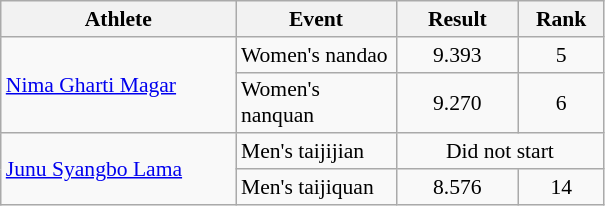<table class="wikitable" style="font-size:90%; text-align:center">
<tr>
<th width="150">Athlete</th>
<th width="100">Event</th>
<th width="75">Result</th>
<th width="50">Rank</th>
</tr>
<tr>
<td align="left" rowspan="2"><a href='#'>Nima Gharti Magar</a></td>
<td align="left">Women's nandao</td>
<td>9.393</td>
<td>5</td>
</tr>
<tr>
<td align="left">Women's nanquan</td>
<td>9.270</td>
<td>6</td>
</tr>
<tr>
<td align="left" rowspan="2"><a href='#'>Junu Syangbo Lama</a></td>
<td align="left">Men's taijijian</td>
<td colspan=2>Did not start</td>
</tr>
<tr>
<td align="left">Men's taijiquan</td>
<td>8.576</td>
<td>14</td>
</tr>
</table>
